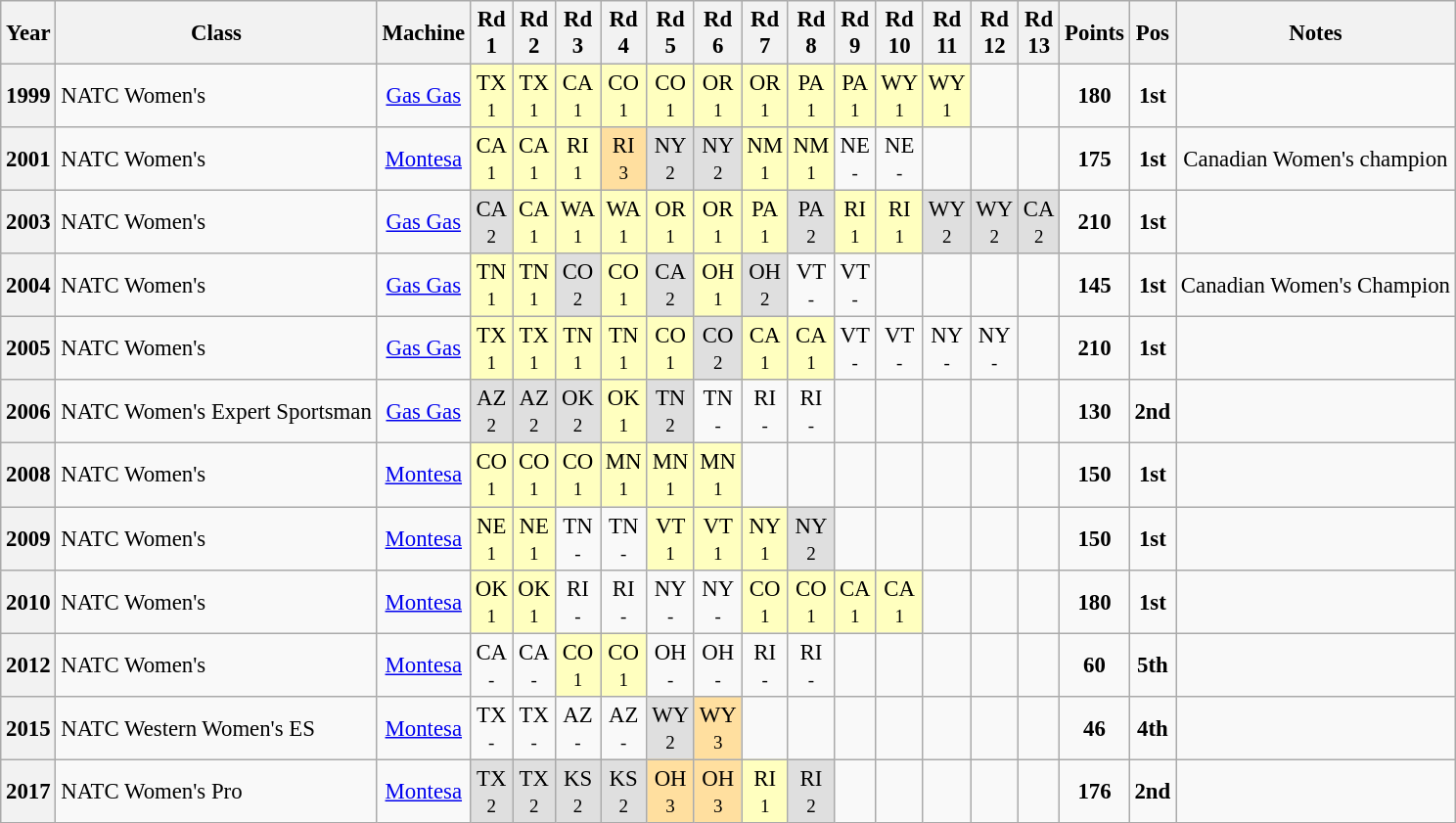<table class="wikitable" style="text-align:center; font-size:95%">
<tr valign="top">
<th valign="middle">Year</th>
<th valign="middle">Class</th>
<th valign="middle">Machine</th>
<th>Rd<br>1</th>
<th>Rd<br>2</th>
<th>Rd<br>3</th>
<th>Rd<br>4</th>
<th>Rd<br>5</th>
<th>Rd<br>6</th>
<th>Rd<br>7</th>
<th>Rd<br>8</th>
<th>Rd<br>9</th>
<th>Rd<br>10</th>
<th>Rd<br>11</th>
<th>Rd<br>12</th>
<th>Rd<br>13</th>
<th valign="middle">Points</th>
<th valign="middle">Pos</th>
<th valign="middle">Notes</th>
</tr>
<tr>
<th>1999</th>
<td align="left"> NATC Women's</td>
<td><a href='#'>Gas Gas</a></td>
<td style="background:#FFFFBF;">TX<br><small>1</small></td>
<td style="background:#FFFFBF;">TX<br><small>1</small></td>
<td style="background:#FFFFBF;">CA<br><small>1</small></td>
<td style="background:#FFFFBF;">CO<br><small>1</small></td>
<td style="background:#FFFFBF;">CO<br><small>1</small></td>
<td style="background:#FFFFBF;">OR<br><small>1</small></td>
<td style="background:#FFFFBF;">OR<br><small>1</small></td>
<td style="background:#FFFFBF;">PA<br><small>1</small></td>
<td style="background:#FFFFBF;">PA<br><small>1</small></td>
<td style="background:#FFFFBF;">WY<br><small>1</small></td>
<td style="background:#FFFFBF;">WY<br><small>1</small></td>
<td></td>
<td></td>
<td><strong>180</strong></td>
<td><strong>1st</strong></td>
<td></td>
</tr>
<tr>
<th>2001</th>
<td align="left"> NATC Women's</td>
<td><a href='#'>Montesa</a></td>
<td style="background:#FFFFBF;">CA<br><small>1</small></td>
<td style="background:#FFFFBF;">CA<br><small>1</small></td>
<td style="background:#FFFFBF;">RI<br><small>1</small></td>
<td style="background:#FFDF9F;">RI<br><small>3</small></td>
<td style="background:#DFDFDF;">NY<br><small>2</small></td>
<td style="background:#DFDFDF;">NY<br><small>2</small></td>
<td style="background:#FFFFBF;">NM<br><small>1</small></td>
<td style="background:#FFFFBF;">NM<br><small>1</small></td>
<td>NE<br><small>-</small></td>
<td>NE<br><small>-</small></td>
<td></td>
<td></td>
<td></td>
<td><strong>175</strong></td>
<td><strong>1st</strong></td>
<td>Canadian Women's champion</td>
</tr>
<tr>
<th>2003</th>
<td align="left"> NATC Women's</td>
<td><a href='#'>Gas Gas</a></td>
<td style="background:#DFDFDF;">CA<br><small>2</small></td>
<td style="background:#FFFFBF;">CA<br><small>1</small></td>
<td style="background:#FFFFBF;">WA<br><small>1</small></td>
<td style="background:#FFFFBF;">WA<br><small>1</small></td>
<td style="background:#FFFFBF;">OR<br><small>1</small></td>
<td style="background:#FFFFBF;">OR<br><small>1</small></td>
<td style="background:#FFFFBF;">PA<br><small>1</small></td>
<td style="background:#DFDFDF;">PA<br><small>2</small></td>
<td style="background:#FFFFBF;">RI<br><small>1</small></td>
<td style="background:#FFFFBF;">RI<br><small>1</small></td>
<td style="background:#DFDFDF;">WY<br><small>2</small></td>
<td style="background:#DFDFDF;">WY<br><small>2</small></td>
<td style="background:#DFDFDF;">CA<br><small>2</small></td>
<td><strong>210</strong></td>
<td><strong>1st</strong></td>
<td></td>
</tr>
<tr>
<th>2004</th>
<td align="left"> NATC Women's</td>
<td><a href='#'>Gas Gas</a></td>
<td style="background:#FFFFBF;">TN<br><small>1</small></td>
<td style="background:#FFFFBF;">TN<br><small>1</small></td>
<td style="background:#DFDFDF;">CO<br><small>2</small></td>
<td style="background:#FFFFBF;">CO<br><small>1</small></td>
<td style="background:#DFDFDF;">CA<br><small>2</small></td>
<td style="background:#FFFFBF;">OH<br><small>1</small></td>
<td style="background:#DFDFDF;">OH<br><small>2</small></td>
<td>VT<br><small>-</small></td>
<td>VT<br><small>-</small></td>
<td></td>
<td></td>
<td></td>
<td></td>
<td><strong>145</strong></td>
<td><strong>1st</strong></td>
<td>Canadian Women's Champion</td>
</tr>
<tr>
<th>2005</th>
<td align="left"> NATC Women's</td>
<td><a href='#'>Gas Gas</a></td>
<td style="background:#FFFFBF;">TX<br><small>1</small></td>
<td style="background:#FFFFBF;">TX<br><small>1</small></td>
<td style="background:#FFFFBF;">TN<br><small>1</small></td>
<td style="background:#FFFFBF;">TN<br><small>1</small></td>
<td style="background:#FFFFBF;">CO<br><small>1</small></td>
<td style="background:#DFDFDF;">CO<br><small>2</small></td>
<td style="background:#FFFFBF;">CA<br><small>1</small></td>
<td style="background:#FFFFBF;">CA<br><small>1</small></td>
<td>VT<br><small>-</small></td>
<td>VT<br><small>-</small></td>
<td>NY<br><small>-</small></td>
<td>NY<br><small>-</small></td>
<td></td>
<td><strong>210</strong></td>
<td><strong>1st</strong></td>
<td></td>
</tr>
<tr>
<th>2006</th>
<td align="left"> NATC Women's Expert Sportsman</td>
<td><a href='#'>Gas Gas</a></td>
<td style="background:#DFDFDF;">AZ<br><small>2</small></td>
<td style="background:#DFDFDF;">AZ<br><small>2</small></td>
<td style="background:#DFDFDF;">OK<br><small>2</small></td>
<td style="background:#FFFFBF;">OK<br><small>1</small></td>
<td style="background:#DFDFDF;">TN<br><small>2</small></td>
<td>TN<br><small>-</small></td>
<td>RI<br><small>-</small></td>
<td>RI<br><small>-</small></td>
<td></td>
<td></td>
<td></td>
<td></td>
<td></td>
<td><strong>130</strong></td>
<td><strong>2nd</strong></td>
<td></td>
</tr>
<tr>
<th>2008</th>
<td align="left"> NATC Women's</td>
<td><a href='#'>Montesa</a></td>
<td style="background:#FFFFBF;">CO<br><small>1</small></td>
<td style="background:#FFFFBF;">CO<br><small>1</small></td>
<td style="background:#FFFFBF;">CO<br><small>1</small></td>
<td style="background:#FFFFBF;">MN<br><small>1</small></td>
<td style="background:#FFFFBF;">MN<br><small>1</small></td>
<td style="background:#FFFFBF;">MN<br><small>1</small></td>
<td></td>
<td></td>
<td></td>
<td></td>
<td></td>
<td></td>
<td></td>
<td><strong>150</strong></td>
<td><strong>1st</strong></td>
<td></td>
</tr>
<tr>
<th>2009</th>
<td align="left"> NATC Women's</td>
<td><a href='#'>Montesa</a></td>
<td style="background:#FFFFBF;">NE<br><small>1</small></td>
<td style="background:#FFFFBF;">NE<br><small>1</small></td>
<td>TN<br><small>-</small></td>
<td>TN<br><small>-</small></td>
<td style="background:#FFFFBF;">VT<br><small>1</small></td>
<td style="background:#FFFFBF;">VT<br><small>1</small></td>
<td style="background:#FFFFBF;">NY<br><small>1</small></td>
<td style="background:#DFDFDF;">NY<br><small>2</small></td>
<td></td>
<td></td>
<td></td>
<td></td>
<td></td>
<td><strong>150</strong></td>
<td><strong>1st</strong></td>
<td></td>
</tr>
<tr>
<th>2010</th>
<td align="left"> NATC Women's</td>
<td><a href='#'>Montesa</a></td>
<td style="background:#FFFFBF;">OK<br><small>1</small></td>
<td style="background:#FFFFBF;">OK<br><small>1</small></td>
<td>RI<br><small>-</small></td>
<td>RI<br><small>-</small></td>
<td>NY<br><small>-</small></td>
<td>NY<br><small>-</small></td>
<td style="background:#FFFFBF;">CO<br><small>1</small></td>
<td style="background:#FFFFBF;">CO<br><small>1</small></td>
<td style="background:#FFFFBF;">CA<br><small>1</small></td>
<td style="background:#FFFFBF;">CA<br><small>1</small></td>
<td></td>
<td></td>
<td></td>
<td><strong>180</strong></td>
<td><strong>1st</strong></td>
<td></td>
</tr>
<tr>
<th>2012</th>
<td align="left"> NATC Women's</td>
<td><a href='#'>Montesa</a></td>
<td>CA<br><small>-</small></td>
<td>CA<br><small>-</small></td>
<td style="background:#FFFFBF;">CO<br><small>1</small></td>
<td style="background:#FFFFBF;">CO<br><small>1</small></td>
<td>OH<br><small>-</small></td>
<td>OH<br><small>-</small></td>
<td>RI<br><small>-</small></td>
<td>RI<br><small>-</small></td>
<td></td>
<td></td>
<td></td>
<td></td>
<td></td>
<td><strong>60</strong></td>
<td><strong>5th</strong></td>
<td></td>
</tr>
<tr>
<th>2015</th>
<td align="left"> NATC Western Women's ES</td>
<td><a href='#'>Montesa</a></td>
<td>TX<br><small>-</small></td>
<td>TX<br><small>-</small></td>
<td>AZ<br><small>-</small></td>
<td>AZ<br><small>-</small></td>
<td style="background:#DFDFDF;">WY<br><small>2</small></td>
<td style="background:#FFDF9F;">WY<br><small>3</small></td>
<td></td>
<td></td>
<td></td>
<td></td>
<td></td>
<td></td>
<td></td>
<td><strong>46</strong></td>
<td><strong>4th</strong></td>
<td></td>
</tr>
<tr>
<th>2017</th>
<td align="left"> NATC Women's Pro</td>
<td><a href='#'>Montesa</a></td>
<td style="background:#DFDFDF;">TX<br><small>2</small></td>
<td style="background:#DFDFDF;">TX<br><small>2</small></td>
<td style="background:#DFDFDF;">KS<br><small>2</small></td>
<td style="background:#DFDFDF;">KS<br><small>2</small></td>
<td style="background:#FFDF9F;">OH<br><small>3</small></td>
<td style="background:#FFDF9F;">OH<br><small>3</small></td>
<td style="background:#FFFFBF;">RI<br><small>1</small></td>
<td style="background:#DFDFDF;">RI<br><small>2</small></td>
<td></td>
<td></td>
<td></td>
<td></td>
<td></td>
<td><strong>176</strong></td>
<td><strong>2nd</strong></td>
<td></td>
</tr>
</table>
